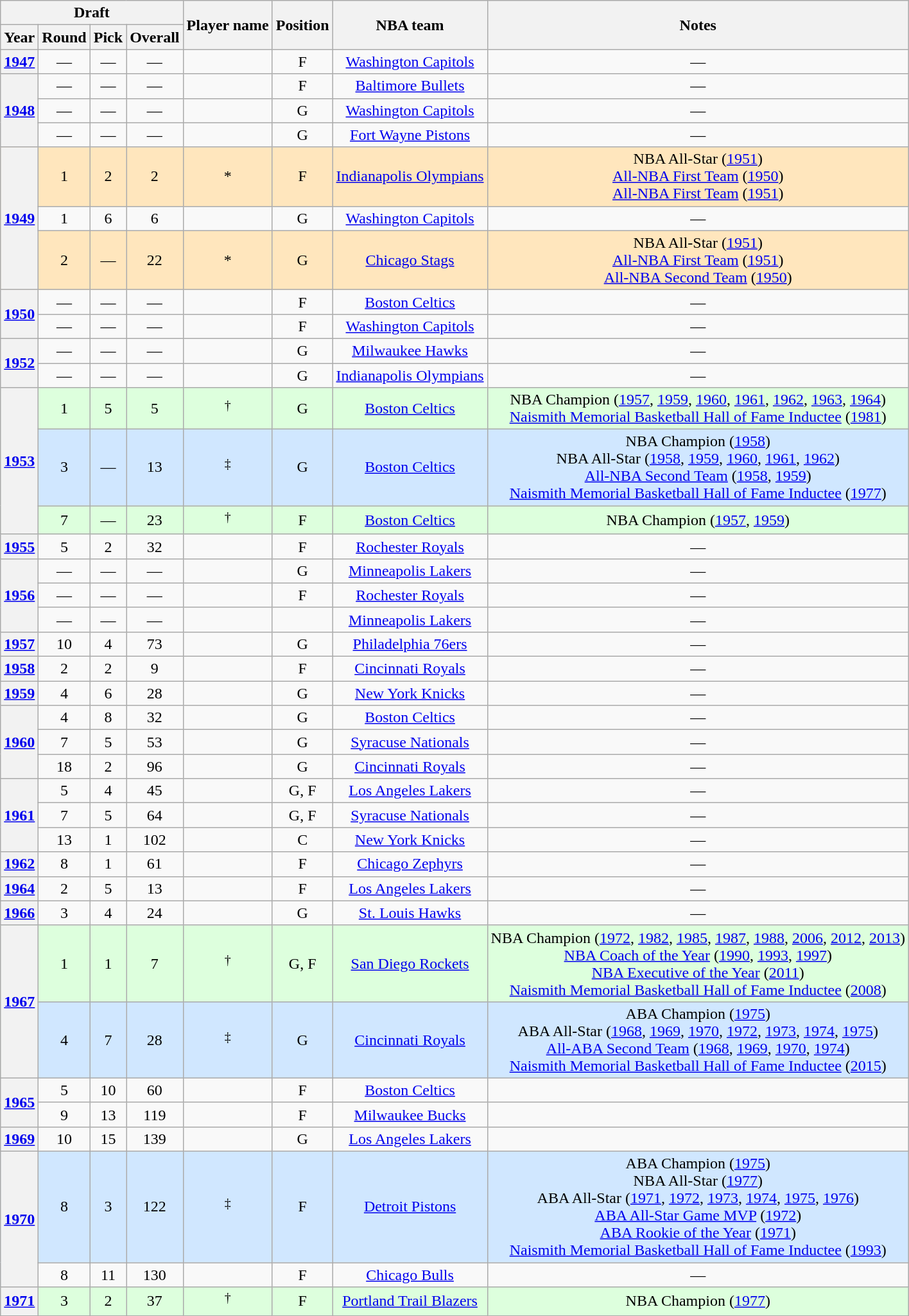<table class="wikitable plainrowheaders">
<tr>
<th colspan="4">Draft</th>
<th rowspan="2">Player name</th>
<th rowspan="2">Position</th>
<th rowspan="2">NBA team<br></th>
<th rowspan="2">Notes</th>
</tr>
<tr>
<th>Year</th>
<th>Round</th>
<th>Pick</th>
<th>Overall</th>
</tr>
<tr>
<th scope="row" style="text-align:center;"><a href='#'>1947</a></th>
<td style="text-align:center;">—</td>
<td style="text-align:center;">—</td>
<td style="text-align:center;">—</td>
<td style="text-align:center;"></td>
<td style="text-align:center;">F</td>
<td style="text-align:center;"><a href='#'>Washington Capitols</a></td>
<td style="text-align:center;">—</td>
</tr>
<tr>
<th scope="row" style="text-align:center;" rowspan="3"><a href='#'>1948</a></th>
<td style="text-align:center;">—</td>
<td style="text-align:center;">—</td>
<td style="text-align:center;">—</td>
<td style="text-align:center;"></td>
<td style="text-align:center;">F</td>
<td style="text-align:center;"><a href='#'>Baltimore Bullets</a></td>
<td style="text-align:center;">—</td>
</tr>
<tr>
<td style="text-align:center;">—</td>
<td style="text-align:center;">—</td>
<td style="text-align:center;">—</td>
<td style="text-align:center;"></td>
<td style="text-align:center;">G</td>
<td style="text-align:center;"><a href='#'>Washington Capitols</a></td>
<td style="text-align:center;">—</td>
</tr>
<tr>
<td style="text-align:center;">—</td>
<td style="text-align:center;">—</td>
<td style="text-align:center;">—</td>
<td style="text-align:center;"></td>
<td style="text-align:center;">G</td>
<td style="text-align:center;"><a href='#'>Fort Wayne Pistons</a></td>
<td style="text-align:center;">—</td>
</tr>
<tr style="background:#ffe6bd;">
<th scope="row" style="text-align:center;" rowspan="3"><a href='#'>1949</a></th>
<td style="text-align:center;">1</td>
<td style="text-align:center;">2</td>
<td style="text-align:center;">2</td>
<td style="text-align:center;">*</td>
<td style="text-align:center;">F</td>
<td style="text-align:center;"><a href='#'>Indianapolis Olympians</a></td>
<td style="text-align:center;"> NBA All-Star (<a href='#'>1951</a>)<br><a href='#'>All-NBA First Team</a> (<a href='#'>1950</a>)<br><a href='#'>All-NBA First Team</a> (<a href='#'>1951</a>)</td>
</tr>
<tr>
<td style="text-align:center;">1</td>
<td style="text-align:center;">6</td>
<td style="text-align:center;">6</td>
<td style="text-align:center;"></td>
<td style="text-align:center;">G</td>
<td style="text-align:center;"><a href='#'>Washington Capitols</a></td>
<td style="text-align:center;">—</td>
</tr>
<tr style="background:#ffe6bd;">
<td style="text-align:center;">2</td>
<td style="text-align:center;">—</td>
<td style="text-align:center;">22</td>
<td style="text-align:center;">*</td>
<td style="text-align:center;">G</td>
<td style="text-align:center;"><a href='#'>Chicago Stags</a></td>
<td style="text-align:center;"> NBA All-Star (<a href='#'>1951</a>)<br><a href='#'>All-NBA First Team</a> (<a href='#'>1951</a>)<br><a href='#'>All-NBA Second Team</a> (<a href='#'>1950</a>)</td>
</tr>
<tr>
<th scope="row" style="text-align:center;" rowspan="2"><a href='#'>1950</a></th>
<td style="text-align:center;">—</td>
<td style="text-align:center;">—</td>
<td style="text-align:center;">—</td>
<td style="text-align:center;"></td>
<td style="text-align:center;">F</td>
<td style="text-align:center;"><a href='#'>Boston Celtics</a></td>
<td style="text-align:center;">—</td>
</tr>
<tr>
<td style="text-align:center;">—</td>
<td style="text-align:center;">—</td>
<td style="text-align:center;">—</td>
<td style="text-align:center;"></td>
<td style="text-align:center;">F</td>
<td style="text-align:center;"><a href='#'>Washington Capitols</a></td>
<td style="text-align:center;">—</td>
</tr>
<tr>
<th scope="row" style="text-align:center;" rowspan="2"><a href='#'>1952</a></th>
<td style="text-align:center;">—</td>
<td style="text-align:center;">—</td>
<td style="text-align:center;">—</td>
<td style="text-align:center;"></td>
<td style="text-align:center;">G</td>
<td style="text-align:center;"><a href='#'>Milwaukee Hawks</a></td>
<td style="text-align:center;">—</td>
</tr>
<tr>
<td style="text-align:center;">—</td>
<td style="text-align:center;">—</td>
<td style="text-align:center;">—</td>
<td style="text-align:center;"></td>
<td style="text-align:center;">G</td>
<td style="text-align:center;"><a href='#'>Indianapolis Olympians</a></td>
<td style="text-align:center;">—</td>
</tr>
<tr style="background:#dfd;">
<th scope="row" style="text-align:center;" rowspan="3"><a href='#'>1953</a></th>
<td style="text-align:center;">1</td>
<td style="text-align:center;">5</td>
<td style="text-align:center;">5</td>
<td style="text-align:center;"><sup>†</sup></td>
<td style="text-align:center;">G</td>
<td style="text-align:center;"><a href='#'>Boston Celtics</a></td>
<td style="text-align:center;"> NBA Champion (<a href='#'>1957</a>, <a href='#'>1959</a>, <a href='#'>1960</a>, <a href='#'>1961</a>, <a href='#'>1962</a>, <a href='#'>1963</a>, <a href='#'>1964</a>)<br><a href='#'>Naismith Memorial Basketball Hall of Fame Inductee</a> (<a href='#'>1981</a>)</td>
</tr>
<tr style="background:#d0e7ff;">
<td style="text-align:center;">3</td>
<td style="text-align:center;">—</td>
<td style="text-align:center;">13</td>
<td style="text-align:center;"><sup>‡</sup></td>
<td style="text-align:center;">G</td>
<td style="text-align:center;"><a href='#'>Boston Celtics</a></td>
<td style="text-align:center;"> NBA Champion (<a href='#'>1958</a>)<br>NBA All-Star (<a href='#'>1958</a>, <a href='#'>1959</a>, <a href='#'>1960</a>, <a href='#'>1961</a>, <a href='#'>1962</a>)<br><a href='#'>All-NBA Second Team</a> (<a href='#'>1958</a>, <a href='#'>1959</a>)<br><a href='#'>Naismith Memorial Basketball Hall of Fame Inductee</a> (<a href='#'>1977</a>)</td>
</tr>
<tr style="background:#dfd;">
<td style="text-align:center;">7</td>
<td style="text-align:center;">—</td>
<td style="text-align:center;">23</td>
<td style="text-align:center;"><sup>†</sup></td>
<td style="text-align:center;">F</td>
<td style="text-align:center;"><a href='#'>Boston Celtics</a></td>
<td style="text-align:center;">  NBA Champion (<a href='#'>1957</a>, <a href='#'>1959</a>)</td>
</tr>
<tr>
<th scope="row" style="text-align:center;"><a href='#'>1955</a></th>
<td style="text-align:center;">5</td>
<td style="text-align:center;">2</td>
<td style="text-align:center;">32</td>
<td style="text-align:center;"></td>
<td style="text-align:center;">F</td>
<td style="text-align:center;"><a href='#'>Rochester Royals</a></td>
<td style="text-align:center;">—</td>
</tr>
<tr>
<th scope="row" style="text-align:center;" rowspan="3"><a href='#'>1956</a></th>
<td style="text-align:center;">—</td>
<td style="text-align:center;">—</td>
<td style="text-align:center;">—</td>
<td style="text-align:center;"></td>
<td style="text-align:center;">G</td>
<td style="text-align:center;"><a href='#'>Minneapolis Lakers</a></td>
<td style="text-align:center;">—</td>
</tr>
<tr>
<td style="text-align:center;">—</td>
<td style="text-align:center;">—</td>
<td style="text-align:center;">—</td>
<td style="text-align:center;"></td>
<td style="text-align:center;">F</td>
<td style="text-align:center;"><a href='#'>Rochester Royals</a></td>
<td style="text-align:center;">—</td>
</tr>
<tr>
<td style="text-align:center;">—</td>
<td style="text-align:center;">—</td>
<td style="text-align:center;">—</td>
<td style="text-align:center;"></td>
<td style="text-align:center;"></td>
<td style="text-align:center;"><a href='#'>Minneapolis Lakers</a></td>
<td style="text-align:center;">—</td>
</tr>
<tr>
<th scope="row" style="text-align:center;"><a href='#'>1957</a></th>
<td style="text-align:center;">10</td>
<td style="text-align:center;">4</td>
<td style="text-align:center;">73</td>
<td style="text-align:center;"></td>
<td style="text-align:center;">G</td>
<td style="text-align:center;"><a href='#'>Philadelphia 76ers</a></td>
<td style="text-align:center;">—</td>
</tr>
<tr>
<th scope="row" style="text-align:center;"><a href='#'>1958</a></th>
<td style="text-align:center;">2</td>
<td style="text-align:center;">2</td>
<td style="text-align:center;">9</td>
<td style="text-align:center;"></td>
<td style="text-align:center;">F</td>
<td style="text-align:center;"><a href='#'>Cincinnati Royals</a></td>
<td style="text-align:center;">—</td>
</tr>
<tr>
<th scope="row" style="text-align:center;"><a href='#'>1959</a></th>
<td style="text-align:center;">4</td>
<td style="text-align:center;">6</td>
<td style="text-align:center;">28</td>
<td style="text-align:center;"></td>
<td style="text-align:center;">G</td>
<td style="text-align:center;"><a href='#'>New York Knicks</a></td>
<td style="text-align:center;">—</td>
</tr>
<tr>
<th scope="row" style="text-align:center;" rowspan="3"><a href='#'>1960</a></th>
<td style="text-align:center;">4</td>
<td style="text-align:center;">8</td>
<td style="text-align:center;">32</td>
<td style="text-align:center;"></td>
<td style="text-align:center;">G</td>
<td style="text-align:center;"><a href='#'>Boston Celtics</a></td>
<td style="text-align:center;">—</td>
</tr>
<tr>
<td style="text-align:center;">7</td>
<td style="text-align:center;">5</td>
<td style="text-align:center;">53</td>
<td style="text-align:center;"></td>
<td style="text-align:center;">G</td>
<td style="text-align:center;"><a href='#'>Syracuse Nationals</a></td>
<td style="text-align:center;">—</td>
</tr>
<tr>
<td style="text-align:center;">18</td>
<td style="text-align:center;">2</td>
<td style="text-align:center;">96</td>
<td style="text-align:center;"></td>
<td style="text-align:center;">G</td>
<td style="text-align:center;"><a href='#'>Cincinnati Royals</a></td>
<td style="text-align:center;">—</td>
</tr>
<tr>
<th scope="row" style="text-align:center;" rowspan="3"><a href='#'>1961</a></th>
<td style="text-align:center;">5</td>
<td style="text-align:center;">4</td>
<td style="text-align:center;">45</td>
<td style="text-align:center;"></td>
<td style="text-align:center;">G, F</td>
<td style="text-align:center;"><a href='#'>Los Angeles Lakers</a></td>
<td style="text-align:center;">—</td>
</tr>
<tr>
<td style="text-align:center;">7</td>
<td style="text-align:center;">5</td>
<td style="text-align:center;">64</td>
<td style="text-align:center;"></td>
<td style="text-align:center;">G, F</td>
<td style="text-align:center;"><a href='#'>Syracuse Nationals</a></td>
<td style="text-align:center;">—</td>
</tr>
<tr>
<td style="text-align:center;">13</td>
<td style="text-align:center;">1</td>
<td style="text-align:center;">102</td>
<td style="text-align:center;"></td>
<td style="text-align:center;">C</td>
<td style="text-align:center;"><a href='#'>New York Knicks</a></td>
<td style="text-align:center;">—</td>
</tr>
<tr>
<th scope="row" style="text-align:center;"><a href='#'>1962</a></th>
<td style="text-align:center;">8</td>
<td style="text-align:center;">1</td>
<td style="text-align:center;">61</td>
<td style="text-align:center;"></td>
<td style="text-align:center;">F</td>
<td style="text-align:center;"><a href='#'>Chicago Zephyrs</a></td>
<td style="text-align:center;">—</td>
</tr>
<tr>
<th scope="row" style="text-align:center;"><a href='#'>1964</a></th>
<td style="text-align:center;">2</td>
<td style="text-align:center;">5</td>
<td style="text-align:center;">13</td>
<td style="text-align:center;"></td>
<td style="text-align:center;">F</td>
<td style="text-align:center;"><a href='#'>Los Angeles Lakers</a></td>
<td style="text-align:center;">—</td>
</tr>
<tr>
<th scope="row" style="text-align:center;"><a href='#'>1966</a></th>
<td style="text-align:center;">3</td>
<td style="text-align:center;">4</td>
<td style="text-align:center;">24</td>
<td style="text-align:center;"></td>
<td style="text-align:center;">G</td>
<td style="text-align:center;"><a href='#'>St. Louis Hawks</a></td>
<td style="text-align:center;">—</td>
</tr>
<tr style="background:#dfd;">
<th scope="row" style="text-align:center;" rowspan="2"><a href='#'>1967</a></th>
<td style="text-align:center;">1</td>
<td style="text-align:center;">1</td>
<td style="text-align:center;">7</td>
<td style="text-align:center;"><sup>†</sup></td>
<td style="text-align:center;">G, F</td>
<td style="text-align:center;"><a href='#'>San Diego Rockets</a></td>
<td style="text-align:center;"> NBA Champion (<a href='#'>1972</a>, <a href='#'>1982</a>, <a href='#'>1985</a>, <a href='#'>1987</a>, <a href='#'>1988</a>, <a href='#'>2006</a>, <a href='#'>2012</a>, <a href='#'>2013</a>)<br><a href='#'>NBA Coach of the Year</a> (<a href='#'>1990</a>, <a href='#'>1993</a>, <a href='#'>1997</a>)<br><a href='#'>NBA Executive of the Year</a> (<a href='#'>2011</a>)<br><a href='#'>Naismith Memorial Basketball Hall of Fame Inductee</a> (<a href='#'>2008</a>)</td>
</tr>
<tr style="background:#d0e7ff;">
<td style="text-align:center;">4</td>
<td style="text-align:center;">7</td>
<td style="text-align:center;">28</td>
<td style="text-align:center;"><sup>‡</sup></td>
<td style="text-align:center;">G</td>
<td style="text-align:center;"><a href='#'>Cincinnati Royals</a></td>
<td style="text-align:center;"> ABA Champion (<a href='#'>1975</a>)<br>ABA All-Star (<a href='#'>1968</a>, <a href='#'>1969</a>, <a href='#'>1970</a>, <a href='#'>1972</a>, <a href='#'>1973</a>, <a href='#'>1974</a>, <a href='#'>1975</a>)<br><a href='#'>All-ABA Second Team</a> (<a href='#'>1968</a>, <a href='#'>1969</a>, <a href='#'>1970</a>, <a href='#'>1974</a>)<br><a href='#'>Naismith Memorial Basketball Hall of Fame Inductee</a> (<a href='#'>2015</a>)</td>
</tr>
<tr>
<th scope="row" style="text-align:center;" rowspan="2"><a href='#'>1965</a></th>
<td style="text-align:center;">5</td>
<td style="text-align:center;">10</td>
<td style="text-align:center;">60</td>
<td style="text-align:center;"></td>
<td style="text-align:center;">F</td>
<td style="text-align:center;"><a href='#'>Boston Celtics</a></td>
<td style="text-align:center;"></td>
</tr>
<tr>
<td style="text-align:center;">9</td>
<td style="text-align:center;">13</td>
<td style="text-align:center;">119</td>
<td style="text-align:center;"></td>
<td style="text-align:center;">F</td>
<td style="text-align:center;"><a href='#'>Milwaukee Bucks</a></td>
<td style="text-align:center;"></td>
</tr>
<tr>
<th scope="row" style="text-align:center;"><a href='#'>1969</a></th>
<td style="text-align:center;">10</td>
<td style="text-align:center;">15</td>
<td style="text-align:center;">139</td>
<td style="text-align:center;"></td>
<td style="text-align:center;">G</td>
<td style="text-align:center;"><a href='#'>Los Angeles Lakers</a></td>
<td style="text-align:center;"></td>
</tr>
<tr style="background:#d0e7ff;">
<th scope="row" style="text-align:center;" rowspan="2"><a href='#'>1970</a></th>
<td style="text-align:center;">8</td>
<td style="text-align:center;">3</td>
<td style="text-align:center;">122</td>
<td style="text-align:center;"><sup>‡</sup></td>
<td style="text-align:center;">F</td>
<td style="text-align:center;"><a href='#'>Detroit Pistons</a></td>
<td style="text-align:center;">ABA Champion (<a href='#'>1975</a>)<br>NBA All-Star (<a href='#'>1977</a>)<br>ABA All-Star (<a href='#'>1971</a>, <a href='#'>1972</a>, <a href='#'>1973</a>, <a href='#'>1974</a>, <a href='#'>1975</a>, <a href='#'>1976</a>)<br><a href='#'>ABA All-Star Game MVP</a> (<a href='#'>1972</a>)<br><a href='#'>ABA Rookie of the Year</a> (<a href='#'>1971</a>)<br><a href='#'>Naismith Memorial Basketball Hall of Fame Inductee</a> (<a href='#'>1993</a>)</td>
</tr>
<tr>
<td style="text-align:center;">8</td>
<td style="text-align:center;">11</td>
<td style="text-align:center;">130</td>
<td style="text-align:center;"></td>
<td style="text-align:center;">F</td>
<td style="text-align:center;"><a href='#'>Chicago Bulls</a></td>
<td style="text-align:center;">—</td>
</tr>
<tr style="background:#dfd;">
<th scope="row" style="text-align:center;"><a href='#'>1971</a></th>
<td style="text-align:center;">3</td>
<td style="text-align:center;">2</td>
<td style="text-align:center;">37</td>
<td style="text-align:center;"><sup>†</sup></td>
<td style="text-align:center;">F</td>
<td style="text-align:center;"><a href='#'>Portland Trail Blazers</a></td>
<td style="text-align:center;"> NBA Champion (<a href='#'>1977</a>)</td>
</tr>
</table>
